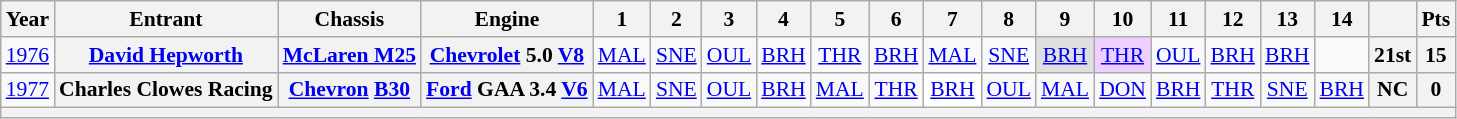<table class="wikitable" style="text-align:center; font-size:90%">
<tr>
<th>Year</th>
<th>Entrant</th>
<th>Chassis</th>
<th>Engine</th>
<th>1</th>
<th>2</th>
<th>3</th>
<th>4</th>
<th>5</th>
<th>6</th>
<th>7</th>
<th>8</th>
<th>9</th>
<th>10</th>
<th>11</th>
<th>12</th>
<th>13</th>
<th>14</th>
<th></th>
<th>Pts</th>
</tr>
<tr>
<td><a href='#'>1976</a></td>
<th><a href='#'>David Hepworth</a></th>
<th><a href='#'>McLaren M25</a></th>
<th><a href='#'>Chevrolet</a> 5.0 <a href='#'>V8</a></th>
<td><a href='#'>MAL</a></td>
<td><a href='#'>SNE</a></td>
<td><a href='#'>OUL</a></td>
<td><a href='#'>BRH</a></td>
<td><a href='#'>THR</a></td>
<td><a href='#'>BRH</a></td>
<td><a href='#'>MAL</a></td>
<td><a href='#'>SNE</a></td>
<td style="background:#dfdfdf;"><a href='#'>BRH</a><br></td>
<td style="background:#efcfff;"><a href='#'>THR</a><br></td>
<td><a href='#'>OUL</a></td>
<td><a href='#'>BRH</a></td>
<td><a href='#'>BRH</a></td>
<td></td>
<th>21st</th>
<th>15</th>
</tr>
<tr>
<td><a href='#'>1977</a></td>
<th>Charles Clowes Racing</th>
<th><a href='#'>Chevron</a> <a href='#'>B30</a></th>
<th><a href='#'>Ford</a> GAA 3.4 <a href='#'>V6</a></th>
<td><a href='#'>MAL</a></td>
<td><a href='#'>SNE</a></td>
<td><a href='#'>OUL</a></td>
<td><a href='#'>BRH</a></td>
<td><a href='#'>MAL</a></td>
<td><a href='#'>THR</a></td>
<td style="background:#FFFFFF;"><a href='#'>BRH</a><br></td>
<td><a href='#'>OUL</a></td>
<td><a href='#'>MAL</a></td>
<td><a href='#'>DON</a></td>
<td><a href='#'>BRH</a></td>
<td><a href='#'>THR</a></td>
<td><a href='#'>SNE</a></td>
<td><a href='#'>BRH</a></td>
<th>NC</th>
<th>0</th>
</tr>
<tr>
<th colspan=20></th>
</tr>
</table>
